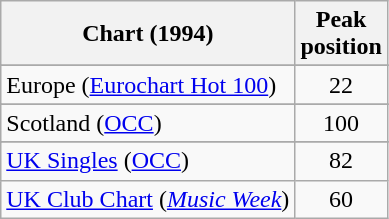<table class="wikitable sortable">
<tr>
<th>Chart (1994)</th>
<th>Peak<br>position</th>
</tr>
<tr>
</tr>
<tr>
<td>Europe (<a href='#'>Eurochart Hot 100</a>)</td>
<td align="center">22</td>
</tr>
<tr>
</tr>
<tr>
</tr>
<tr>
<td>Scotland (<a href='#'>OCC</a>)</td>
<td align="center">100</td>
</tr>
<tr>
</tr>
<tr>
</tr>
<tr>
<td><a href='#'>UK Singles</a> (<a href='#'>OCC</a>)</td>
<td align="center">82</td>
</tr>
<tr>
<td><a href='#'>UK Club Chart</a> (<em><a href='#'>Music Week</a></em>)</td>
<td align="center">60</td>
</tr>
</table>
